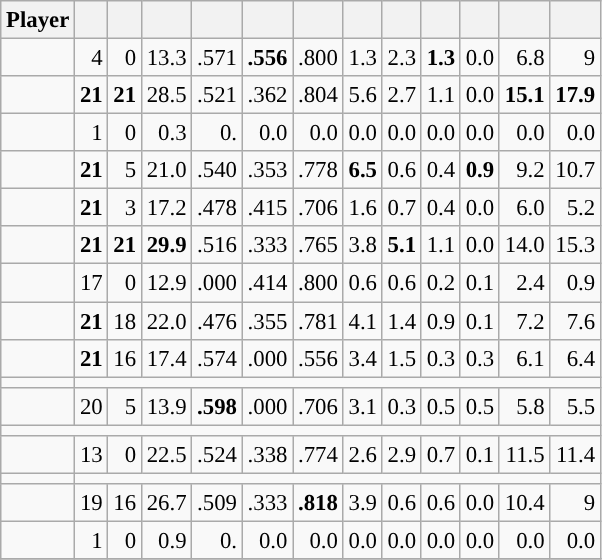<table class="wikitable sortable" style="font-size:95%; text-align:right;">
<tr>
<th>Player</th>
<th></th>
<th></th>
<th></th>
<th></th>
<th></th>
<th></th>
<th></th>
<th></th>
<th></th>
<th></th>
<th></th>
<th></th>
</tr>
<tr>
<td><strong></strong></td>
<td>4</td>
<td>0</td>
<td>13.3</td>
<td>.571</td>
<td><strong>.556</strong></td>
<td>.800</td>
<td>1.3</td>
<td>2.3</td>
<td><strong>1.3</strong></td>
<td>0.0</td>
<td>6.8</td>
<td>9</td>
</tr>
<tr>
<td><strong></strong></td>
<td><strong>21</strong></td>
<td><strong>21</strong></td>
<td>28.5</td>
<td>.521</td>
<td>.362</td>
<td>.804</td>
<td>5.6</td>
<td>2.7</td>
<td>1.1</td>
<td>0.0</td>
<td><strong>15.1</strong></td>
<td><strong>17.9</strong></td>
</tr>
<tr>
<td><strong></strong></td>
<td>1</td>
<td>0</td>
<td>0.3</td>
<td>0.</td>
<td>0.0</td>
<td>0.0</td>
<td>0.0</td>
<td>0.0</td>
<td>0.0</td>
<td>0.0</td>
<td>0.0</td>
<td>0.0</td>
</tr>
<tr>
<td><strong></strong></td>
<td><strong>21</strong></td>
<td>5</td>
<td>21.0</td>
<td>.540</td>
<td>.353</td>
<td>.778</td>
<td><strong>6.5</strong></td>
<td>0.6</td>
<td>0.4</td>
<td><strong>0.9</strong></td>
<td>9.2</td>
<td>10.7</td>
</tr>
<tr>
<td><strong></strong></td>
<td><strong>21</strong></td>
<td>3</td>
<td>17.2</td>
<td>.478</td>
<td>.415</td>
<td>.706</td>
<td>1.6</td>
<td>0.7</td>
<td>0.4</td>
<td>0.0</td>
<td>6.0</td>
<td>5.2</td>
</tr>
<tr>
<td><strong></strong></td>
<td><strong>21</strong></td>
<td><strong>21</strong></td>
<td><strong>29.9</strong></td>
<td>.516</td>
<td>.333</td>
<td>.765</td>
<td>3.8</td>
<td><strong>5.1</strong></td>
<td>1.1</td>
<td>0.0</td>
<td>14.0</td>
<td>15.3</td>
</tr>
<tr>
<td><strong></strong></td>
<td>17</td>
<td>0</td>
<td>12.9</td>
<td>.000</td>
<td>.414</td>
<td>.800</td>
<td>0.6</td>
<td>0.6</td>
<td>0.2</td>
<td>0.1</td>
<td>2.4</td>
<td>0.9</td>
</tr>
<tr>
<td><strong></strong></td>
<td><strong>21</strong></td>
<td>18</td>
<td>22.0</td>
<td>.476</td>
<td>.355</td>
<td>.781</td>
<td>4.1</td>
<td>1.4</td>
<td>0.9</td>
<td>0.1</td>
<td>7.2</td>
<td>7.6</td>
</tr>
<tr>
<td><strong></strong></td>
<td><strong>21</strong></td>
<td>16</td>
<td>17.4</td>
<td>.574</td>
<td>.000</td>
<td>.556</td>
<td>3.4</td>
<td>1.5</td>
<td>0.3</td>
<td>0.3</td>
<td>6.1</td>
<td>6.4</td>
</tr>
<tr>
<td><strong></strong></td>
<td colspan=12 data-sort-value="-50"></td>
</tr>
<tr>
<td><strong></strong></td>
<td>20</td>
<td>5</td>
<td>13.9</td>
<td><strong>.598</strong></td>
<td>.000</td>
<td>.706</td>
<td>3.1</td>
<td>0.3</td>
<td>0.5</td>
<td>0.5</td>
<td>5.8</td>
<td>5.5</td>
</tr>
<tr class="sortbottom">
<td colspan=13></td>
</tr>
<tr>
<td></td>
<td>13</td>
<td>0</td>
<td>22.5</td>
<td>.524</td>
<td>.338</td>
<td>.774</td>
<td>2.6</td>
<td>2.9</td>
<td>0.7</td>
<td>0.1</td>
<td>11.5</td>
<td>11.4</td>
</tr>
<tr>
<td><em></em></td>
<td colspan=12 data-sort-value="-50"></td>
</tr>
<tr>
<td><em></em></td>
<td>19</td>
<td>16</td>
<td>26.7</td>
<td>.509</td>
<td>.333</td>
<td><strong>.818</strong></td>
<td>3.9</td>
<td>0.6</td>
<td>0.6</td>
<td>0.0</td>
<td>10.4</td>
<td>9</td>
</tr>
<tr>
<td><em></em></td>
<td>1</td>
<td>0</td>
<td>0.9</td>
<td>0.</td>
<td>0.0</td>
<td>0.0</td>
<td>0.0</td>
<td>0.0</td>
<td>0.0</td>
<td>0.0</td>
<td>0.0</td>
<td>0.0</td>
</tr>
<tr>
</tr>
</table>
